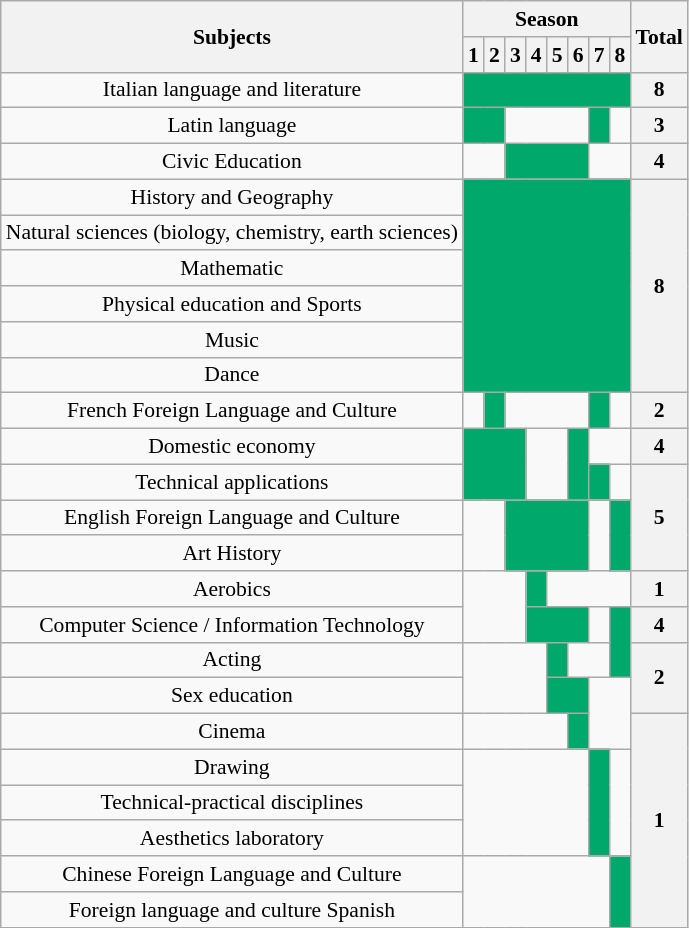<table class="wikitable" style="font-size:90%; text-align:center">
<tr>
<th rowspan="2">Subjects</th>
<th colspan="8">Season</th>
<th rowspan="2">Total</th>
</tr>
<tr>
<th>1</th>
<th>2</th>
<th>3</th>
<th>4</th>
<th>5</th>
<th>6</th>
<th>7</th>
<th>8</th>
</tr>
<tr>
<td>Italian language and literature</td>
<td colspan="8" style="background:#00A86B"></td>
<th>8</th>
</tr>
<tr>
<td>Latin language</td>
<td colspan="2" style="background:#00A86B"></td>
<td colspan="4"></td>
<td style="background:#00A86B"></td>
<td></td>
<th>3</th>
</tr>
<tr>
<td>Civic Education</td>
<td colspan="2"></td>
<td colspan="4" style="background:#00A86B"></td>
<td colspan="2"></td>
<th>4</th>
</tr>
<tr>
<td>History and Geography</td>
<td colspan="8" rowspan="6" style="background:#00A86B"></td>
<th rowspan="6">8</th>
</tr>
<tr>
<td>Natural sciences (biology, chemistry, earth sciences)</td>
</tr>
<tr>
<td>Mathematic</td>
</tr>
<tr>
<td>Physical education and Sports</td>
</tr>
<tr>
<td>Music</td>
</tr>
<tr>
<td>Dance</td>
</tr>
<tr>
<td>French Foreign Language and Culture</td>
<td></td>
<td style="background:#00A86B"></td>
<td colspan="4"></td>
<td style="background:#00A86B"></td>
<td></td>
<th>2</th>
</tr>
<tr>
<td>Domestic economy</td>
<td colspan="3" rowspan="2" style="background:#00A86B"></td>
<td rowspan="2" colspan="2"></td>
<td rowspan="2" style="background:#00A86B"></td>
<td colspan="2"></td>
<th>4</th>
</tr>
<tr>
<td>Technical applications</td>
<td style="background:#00A86B"></td>
<td></td>
<th rowspan="3">5</th>
</tr>
<tr>
<td>English Foreign Language and Culture</td>
<td colspan="2" rowspan="2"></td>
<td rowspan="2" colspan="4" style="background:#00A86B"></td>
<td rowspan="2"></td>
<td rowspan="2" style="background:#00A86B"></td>
</tr>
<tr>
<td>Art History</td>
</tr>
<tr>
<td>Aerobics</td>
<td colspan="3" rowspan="2"></td>
<td style="background:#00A86B"></td>
<td colspan="4"></td>
<th>1</th>
</tr>
<tr>
<td>Computer Science / Information Technology</td>
<td colspan="3" style="background:#00A86B"></td>
<td></td>
<td rowspan="2" style="background:#00A86B"></td>
<th>4</th>
</tr>
<tr>
<td>Acting</td>
<td colspan="4" rowspan="2"></td>
<td style="background:#00A86B"></td>
<td colspan="2"></td>
<th rowspan="2">2</th>
</tr>
<tr>
<td>Sex education</td>
<td colspan="2" style="background:#00A86B"></td>
<td rowspan="2" colspan="2"></td>
</tr>
<tr>
<td>Cinema</td>
<td colspan="5"></td>
<td style="background:#00A86B"></td>
<th rowspan="6">1</th>
</tr>
<tr>
<td>Drawing</td>
<td colspan="6" rowspan="3"></td>
<td rowspan=3 style="background:#00A86B"></td>
<td rowspan="3"></td>
</tr>
<tr>
<td>Technical-practical disciplines</td>
</tr>
<tr>
<td>Aesthetics laboratory</td>
</tr>
<tr>
<td>Chinese Foreign Language and Culture</td>
<td colspan="7" rowspan="2"></td>
<td rowspan="2" style="background:#00A86B"></td>
</tr>
<tr>
<td>Foreign language and culture Spanish</td>
</tr>
</table>
